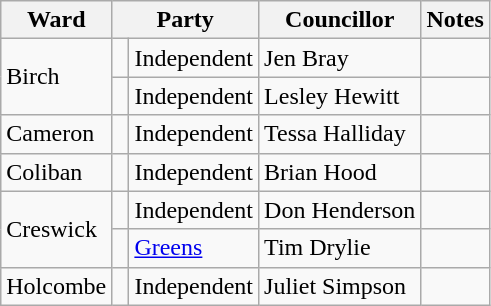<table class="wikitable">
<tr>
<th>Ward</th>
<th colspan="2">Party</th>
<th>Councillor</th>
<th>Notes</th>
</tr>
<tr>
<td rowspan="2">Birch</td>
<td> </td>
<td>Independent</td>
<td>Jen Bray</td>
<td></td>
</tr>
<tr>
<td> </td>
<td>Independent</td>
<td>Lesley Hewitt</td>
<td></td>
</tr>
<tr>
<td>Cameron</td>
<td> </td>
<td>Independent</td>
<td>Tessa Halliday</td>
<td></td>
</tr>
<tr>
<td>Coliban</td>
<td> </td>
<td>Independent</td>
<td>Brian Hood</td>
<td></td>
</tr>
<tr>
<td rowspan="2">Creswick</td>
<td> </td>
<td>Independent</td>
<td>Don Henderson</td>
<td></td>
</tr>
<tr>
<td> </td>
<td><a href='#'>Greens</a></td>
<td>Tim Drylie</td>
<td></td>
</tr>
<tr>
<td>Holcombe</td>
<td> </td>
<td>Independent</td>
<td>Juliet Simpson</td>
<td></td>
</tr>
</table>
